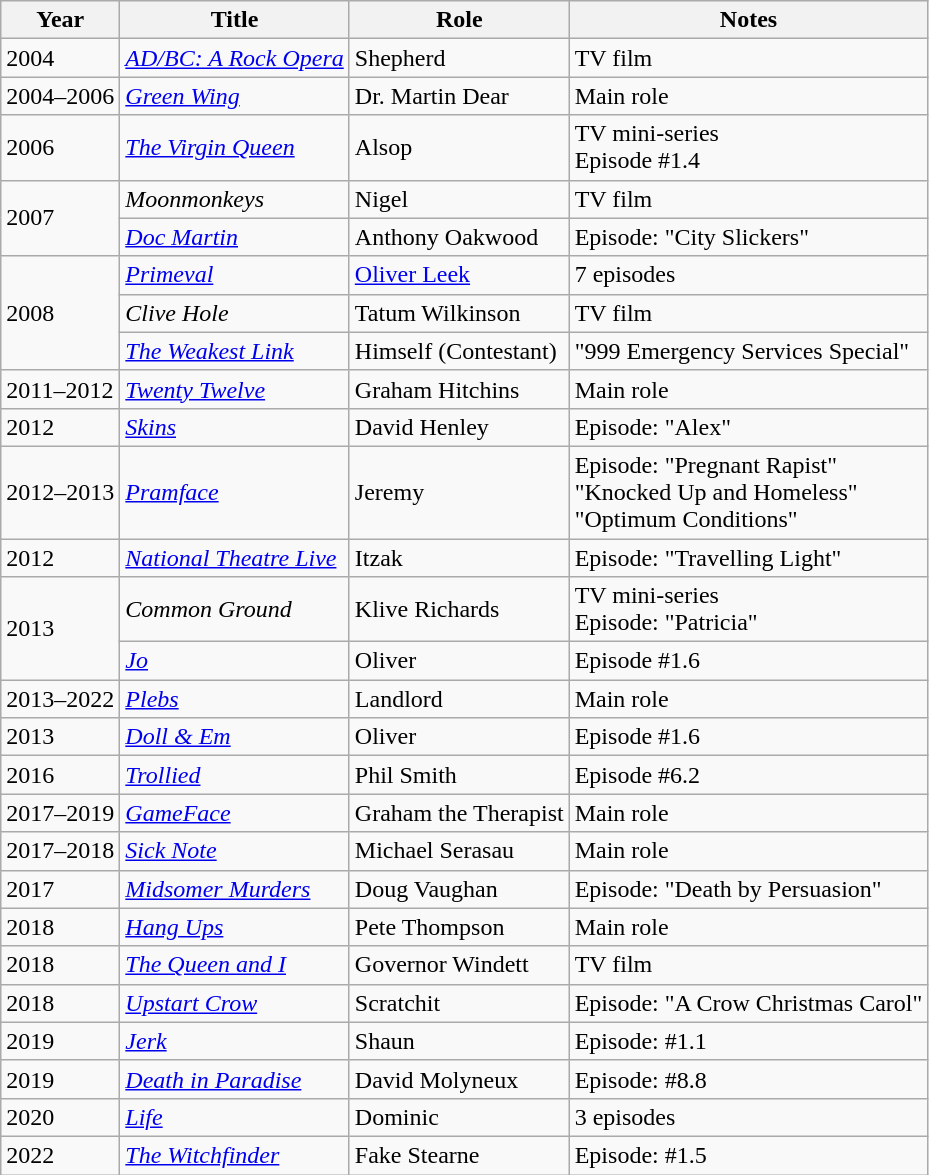<table class="wikitable">
<tr>
<th>Year</th>
<th>Title</th>
<th>Role</th>
<th>Notes</th>
</tr>
<tr>
<td>2004</td>
<td><em><a href='#'>AD/BC: A Rock Opera</a></em></td>
<td>Shepherd</td>
<td>TV film</td>
</tr>
<tr>
<td>2004–2006</td>
<td><a href='#'><em>Green Wing</em></a></td>
<td>Dr. Martin Dear</td>
<td>Main role</td>
</tr>
<tr>
<td>2006</td>
<td><a href='#'><em>The Virgin Queen</em></a></td>
<td>Alsop</td>
<td>TV mini-series<br>Episode #1.4</td>
</tr>
<tr>
<td rowspan="2">2007</td>
<td><em>Moonmonkeys</em></td>
<td>Nigel</td>
<td>TV film</td>
</tr>
<tr>
<td><em><a href='#'>Doc Martin</a></em></td>
<td>Anthony Oakwood</td>
<td>Episode: "City Slickers"</td>
</tr>
<tr>
<td rowspan="3">2008</td>
<td><em><a href='#'>Primeval</a></em></td>
<td><a href='#'>Oliver Leek</a></td>
<td>7 episodes</td>
</tr>
<tr>
<td><em>Clive Hole</em></td>
<td>Tatum Wilkinson</td>
<td>TV film</td>
</tr>
<tr>
<td><em><a href='#'>The Weakest Link</a></em></td>
<td>Himself (Contestant)</td>
<td>"999 Emergency Services Special"</td>
</tr>
<tr>
<td>2011–2012</td>
<td><em><a href='#'>Twenty Twelve</a></em></td>
<td>Graham Hitchins</td>
<td>Main role</td>
</tr>
<tr>
<td>2012</td>
<td><em><a href='#'>Skins</a></em></td>
<td>David Henley</td>
<td>Episode: "Alex"</td>
</tr>
<tr>
<td>2012–2013</td>
<td><em><a href='#'>Pramface</a></em></td>
<td>Jeremy</td>
<td>Episode: "Pregnant Rapist"<br>"Knocked Up and Homeless"<br>"Optimum Conditions"</td>
</tr>
<tr>
<td>2012</td>
<td><em><a href='#'>National Theatre Live</a></em></td>
<td>Itzak</td>
<td>Episode: "Travelling Light"</td>
</tr>
<tr>
<td rowspan="2">2013</td>
<td><em>Common Ground</em></td>
<td>Klive Richards</td>
<td>TV mini-series<br>Episode: "Patricia"</td>
</tr>
<tr>
<td><em><a href='#'>Jo</a></em></td>
<td>Oliver</td>
<td>Episode #1.6</td>
</tr>
<tr>
<td>2013–2022</td>
<td><em><a href='#'>Plebs</a></em></td>
<td>Landlord</td>
<td>Main role</td>
</tr>
<tr>
<td>2013</td>
<td><em><a href='#'>Doll & Em</a></em></td>
<td>Oliver</td>
<td>Episode #1.6</td>
</tr>
<tr>
<td>2016</td>
<td><em><a href='#'>Trollied</a></em></td>
<td>Phil Smith</td>
<td>Episode #6.2</td>
</tr>
<tr>
<td>2017–2019</td>
<td><em><a href='#'>GameFace</a></em></td>
<td>Graham the Therapist</td>
<td>Main role</td>
</tr>
<tr>
<td>2017–2018</td>
<td><em><a href='#'>Sick Note</a></em></td>
<td>Michael Serasau</td>
<td>Main role</td>
</tr>
<tr>
<td>2017</td>
<td><em><a href='#'>Midsomer Murders</a></em></td>
<td>Doug Vaughan</td>
<td>Episode: "Death by Persuasion"</td>
</tr>
<tr>
<td>2018</td>
<td><em><a href='#'>Hang Ups</a></em></td>
<td>Pete Thompson</td>
<td>Main role</td>
</tr>
<tr>
<td>2018</td>
<td><em><a href='#'>The Queen and I</a></em></td>
<td>Governor Windett</td>
<td>TV film</td>
</tr>
<tr>
<td>2018</td>
<td><em><a href='#'>Upstart Crow</a></em></td>
<td>Scratchit</td>
<td>Episode: "A Crow Christmas Carol"</td>
</tr>
<tr>
<td>2019</td>
<td><em><a href='#'>Jerk</a></em></td>
<td>Shaun</td>
<td>Episode: #1.1</td>
</tr>
<tr>
<td>2019</td>
<td><em><a href='#'>Death in Paradise</a></em></td>
<td>David Molyneux</td>
<td>Episode: #8.8</td>
</tr>
<tr>
<td>2020</td>
<td><em><a href='#'>Life</a></em></td>
<td>Dominic</td>
<td>3 episodes</td>
</tr>
<tr>
<td>2022</td>
<td><em><a href='#'>The Witchfinder</a></em></td>
<td>Fake Stearne</td>
<td>Episode: #1.5</td>
</tr>
</table>
